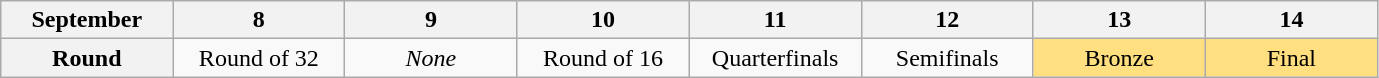<table class="wikitable" style="text-align:center">
<tr>
<th width=10%>September</th>
<th width=10%>8</th>
<th width=10%>9</th>
<th width=10%>10</th>
<th width=10%>11</th>
<th width=10%>12</th>
<th width=10%>13</th>
<th width=10%>14</th>
</tr>
<tr>
<th>Round</th>
<td>Round of 32</td>
<td><em>None</em></td>
<td>Round of 16</td>
<td>Quarterfinals</td>
<td>Semifinals</td>
<td bgcolor="FFDF80">Bronze</td>
<td bgcolor="FFDF80">Final</td>
</tr>
</table>
